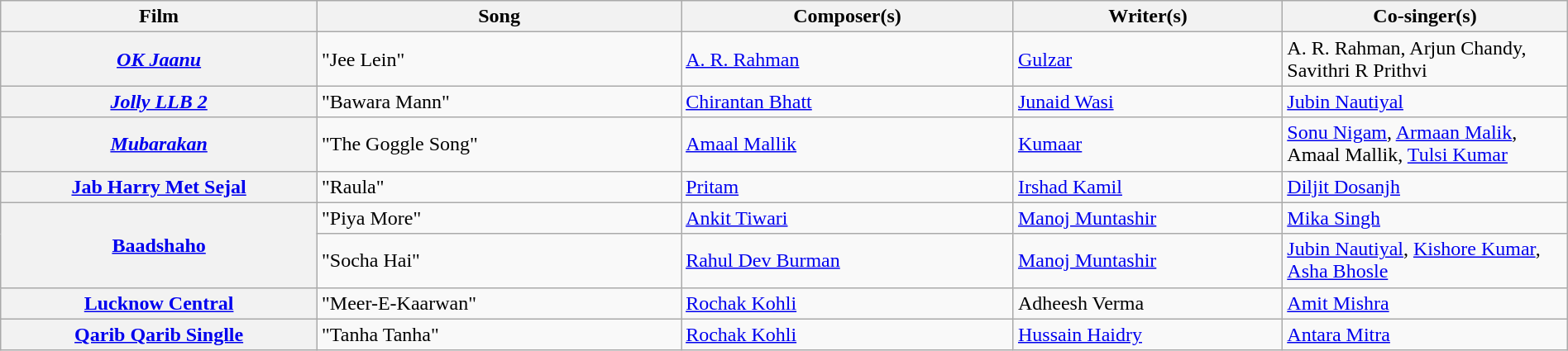<table class="wikitable plainrowheaders" width="100%" textcolor:#000;">
<tr>
<th scope="col" width=20%><strong>Film</strong></th>
<th scope="col" width=23%><strong>Song</strong></th>
<th scope="col" width=21%><strong>Composer(s)</strong></th>
<th scope="col" width=17%><strong>Writer(s)</strong></th>
<th scope="col" width=18%><strong>Co-singer(s)</strong></th>
</tr>
<tr>
<th scope="row"><em><a href='#'>OK Jaanu</a></em></th>
<td>"Jee Lein"</td>
<td><a href='#'>A. R. Rahman</a></td>
<td><a href='#'>Gulzar</a></td>
<td>A. R. Rahman, Arjun Chandy, Savithri R Prithvi</td>
</tr>
<tr>
<th scope="row"><em><a href='#'>Jolly LLB 2</a></em></th>
<td>"Bawara Mann"</td>
<td><a href='#'>Chirantan Bhatt</a></td>
<td><a href='#'>Junaid Wasi</a></td>
<td><a href='#'>Jubin Nautiyal</a></td>
</tr>
<tr>
<th scope="row"><em><a href='#'>Mubarakan</a></em></th>
<td>"The Goggle Song"</td>
<td><a href='#'>Amaal Mallik</a></td>
<td><a href='#'>Kumaar</a></td>
<td><a href='#'>Sonu Nigam</a>, <a href='#'>Armaan Malik</a>, Amaal Mallik, <a href='#'>Tulsi Kumar</a></td>
</tr>
<tr>
<th scope="row"><a href='#'>Jab Harry Met Sejal</a></th>
<td>"Raula"</td>
<td><a href='#'>Pritam</a></td>
<td><a href='#'>Irshad Kamil</a></td>
<td><a href='#'>Diljit Dosanjh</a></td>
</tr>
<tr>
<th scope="row" rowspan="2"><a href='#'>Baadshaho</a></th>
<td>"Piya More"</td>
<td><a href='#'>Ankit Tiwari</a></td>
<td><a href='#'>Manoj Muntashir</a></td>
<td><a href='#'>Mika Singh</a></td>
</tr>
<tr>
<td>"Socha Hai"</td>
<td><a href='#'>Rahul Dev Burman</a></td>
<td><a href='#'>Manoj Muntashir</a></td>
<td><a href='#'>Jubin Nautiyal</a>, <a href='#'>Kishore Kumar</a>, <a href='#'>Asha Bhosle</a></td>
</tr>
<tr>
<th scope="row"><a href='#'>Lucknow Central</a></th>
<td>"Meer-E-Kaarwan"</td>
<td><a href='#'>Rochak Kohli</a></td>
<td>Adheesh Verma</td>
<td><a href='#'>Amit Mishra</a></td>
</tr>
<tr>
<th scope="row"><a href='#'>Qarib Qarib Singlle</a></th>
<td>"Tanha Tanha"</td>
<td><a href='#'>Rochak Kohli</a></td>
<td><a href='#'>Hussain Haidry</a></td>
<td><a href='#'>Antara Mitra</a></td>
</tr>
</table>
